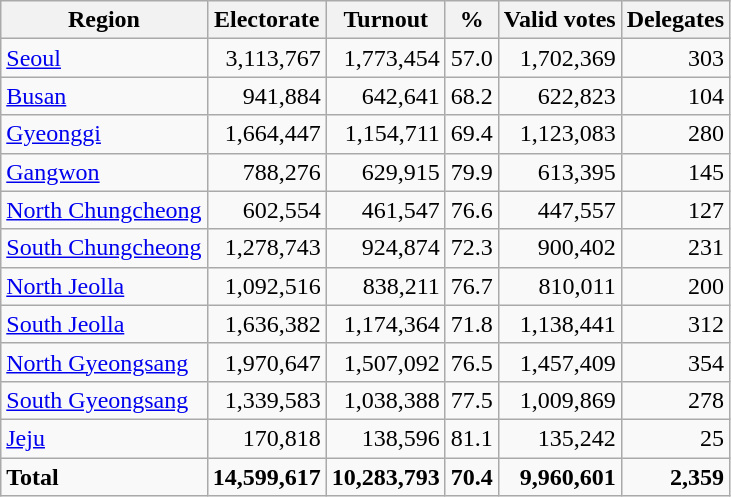<table class="wikitable" style="text-align:right">
<tr>
<th>Region</th>
<th>Electorate</th>
<th>Turnout</th>
<th>%</th>
<th>Valid votes</th>
<th>Delegates</th>
</tr>
<tr>
<td align="left"><a href='#'>Seoul</a></td>
<td>3,113,767</td>
<td>1,773,454</td>
<td>57.0</td>
<td>1,702,369</td>
<td>303</td>
</tr>
<tr>
<td align="left"><a href='#'>Busan</a></td>
<td>941,884</td>
<td>642,641</td>
<td>68.2</td>
<td>622,823</td>
<td>104</td>
</tr>
<tr>
<td align="left"><a href='#'>Gyeonggi</a></td>
<td>1,664,447</td>
<td>1,154,711</td>
<td>69.4</td>
<td>1,123,083</td>
<td>280</td>
</tr>
<tr>
<td align="left"><a href='#'>Gangwon</a></td>
<td>788,276</td>
<td>629,915</td>
<td>79.9</td>
<td>613,395</td>
<td>145</td>
</tr>
<tr>
<td align="left"><a href='#'>North Chungcheong</a></td>
<td>602,554</td>
<td>461,547</td>
<td>76.6</td>
<td>447,557</td>
<td>127</td>
</tr>
<tr>
<td align="left"><a href='#'>South Chungcheong</a></td>
<td>1,278,743</td>
<td>924,874</td>
<td>72.3</td>
<td>900,402</td>
<td>231</td>
</tr>
<tr>
<td align="left"><a href='#'>North Jeolla</a></td>
<td>1,092,516</td>
<td>838,211</td>
<td>76.7</td>
<td>810,011</td>
<td>200</td>
</tr>
<tr>
<td align="left"><a href='#'>South Jeolla</a></td>
<td>1,636,382</td>
<td>1,174,364</td>
<td>71.8</td>
<td>1,138,441</td>
<td>312</td>
</tr>
<tr>
<td align="left"><a href='#'>North Gyeongsang</a></td>
<td>1,970,647</td>
<td>1,507,092</td>
<td>76.5</td>
<td>1,457,409</td>
<td>354</td>
</tr>
<tr>
<td align="left"><a href='#'>South Gyeongsang</a></td>
<td>1,339,583</td>
<td>1,038,388</td>
<td>77.5</td>
<td>1,009,869</td>
<td>278</td>
</tr>
<tr>
<td align="left"><a href='#'>Jeju</a></td>
<td>170,818</td>
<td>138,596</td>
<td>81.1</td>
<td>135,242</td>
<td>25</td>
</tr>
<tr>
<td align="left"><strong>Total</strong></td>
<td><strong>14,599,617</strong></td>
<td><strong>10,283,793</strong></td>
<td><strong>70.4</strong></td>
<td><strong>9,960,601</strong></td>
<td><strong>2,359</strong></td>
</tr>
</table>
